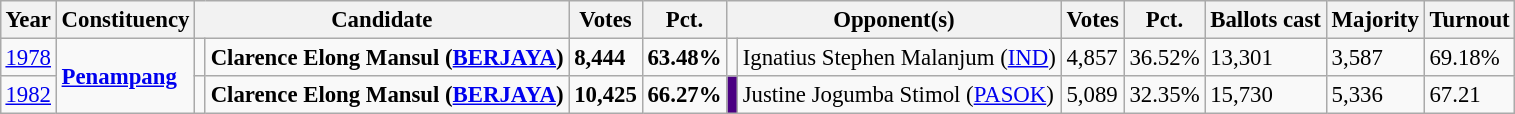<table class="wikitable" style="margin:0.5em ; font-size:95%">
<tr>
<th>Year</th>
<th>Constituency</th>
<th colspan="2">Candidate</th>
<th>Votes</th>
<th>Pct.</th>
<th colspan="2">Opponent(s)</th>
<th>Votes</th>
<th>Pct.</th>
<th>Ballots cast</th>
<th>Majority</th>
<th>Turnout</th>
</tr>
<tr>
<td><a href='#'>1978</a></td>
<td rowspan="2"><a href='#'><strong>Penampang</strong></a></td>
<td></td>
<td><strong>Clarence Elong Mansul (<a href='#'>BERJAYA</a>)</strong></td>
<td><strong>8,444</strong></td>
<td><strong>63.48%</strong></td>
<td></td>
<td>Ignatius Stephen Malanjum (<a href='#'>IND</a>)</td>
<td>4,857</td>
<td>36.52%</td>
<td>13,301</td>
<td>3,587</td>
<td>69.18%</td>
</tr>
<tr>
<td><a href='#'>1982</a></td>
<td></td>
<td><strong>Clarence Elong Mansul (<a href='#'>BERJAYA</a>)</strong></td>
<td><strong>10,425</strong></td>
<td><strong>66.27%</strong></td>
<td bgcolor="indigo"></td>
<td>Justine Jogumba Stimol (<a href='#'>PASOK</a>)</td>
<td>5,089</td>
<td>32.35%</td>
<td>15,730</td>
<td>5,336</td>
<td>67.21</td>
</tr>
</table>
